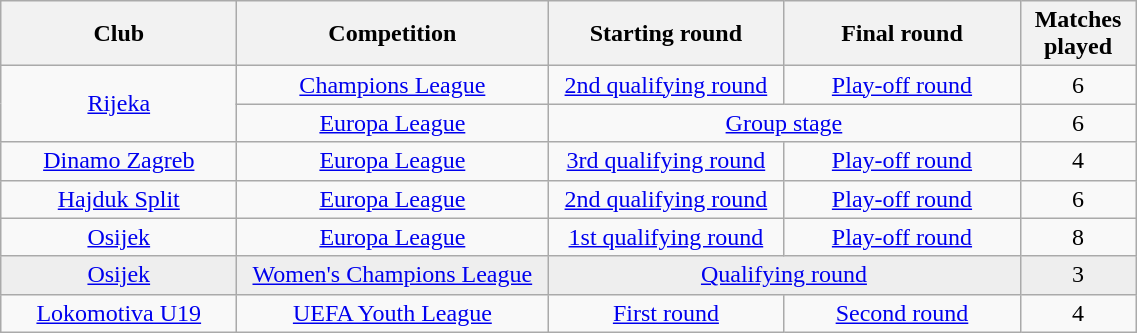<table class="wikitable" style="text-align: center">
<tr>
<th width=150>Club</th>
<th width=200>Competition</th>
<th width=150>Starting round</th>
<th width=150>Final round</th>
<th width=70>Matches played</th>
</tr>
<tr>
<td rowspan=2><a href='#'>Rijeka</a></td>
<td><a href='#'>Champions League</a></td>
<td><a href='#'>2nd qualifying round</a></td>
<td><a href='#'>Play-off round</a></td>
<td>6</td>
</tr>
<tr>
<td><a href='#'>Europa League</a></td>
<td colspan=2><a href='#'>Group stage</a></td>
<td>6</td>
</tr>
<tr>
<td rowspan=1><a href='#'>Dinamo Zagreb</a></td>
<td><a href='#'>Europa League</a></td>
<td><a href='#'>3rd qualifying round</a></td>
<td><a href='#'>Play-off round</a></td>
<td>4</td>
</tr>
<tr>
<td><a href='#'>Hajduk Split</a></td>
<td><a href='#'>Europa League</a></td>
<td><a href='#'>2nd qualifying round</a></td>
<td><a href='#'>Play-off round</a></td>
<td>6</td>
</tr>
<tr>
<td><a href='#'>Osijek</a></td>
<td><a href='#'>Europa League</a></td>
<td><a href='#'>1st qualifying round</a></td>
<td><a href='#'>Play-off round</a></td>
<td>8</td>
</tr>
<tr bgcolor=#EEEEEE>
<td><a href='#'>Osijek</a></td>
<td><a href='#'>Women's Champions League</a></td>
<td colspan=2><a href='#'>Qualifying round</a></td>
<td>3</td>
</tr>
<tr>
<td><a href='#'>Lokomotiva U19</a></td>
<td><a href='#'>UEFA Youth League</a></td>
<td><a href='#'>First round</a></td>
<td><a href='#'>Second round</a></td>
<td>4</td>
</tr>
</table>
